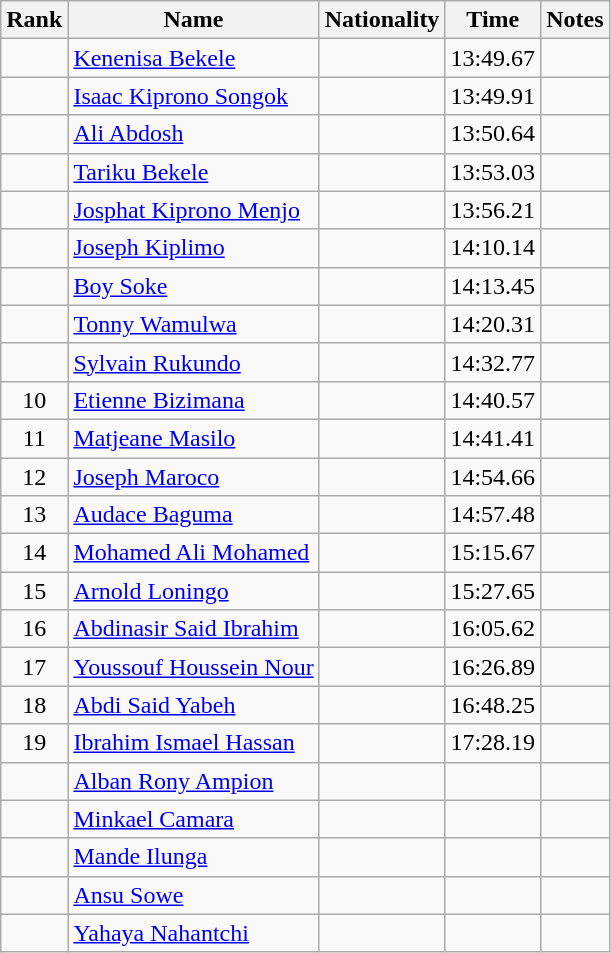<table class="wikitable sortable" style="text-align:center">
<tr>
<th>Rank</th>
<th>Name</th>
<th>Nationality</th>
<th>Time</th>
<th>Notes</th>
</tr>
<tr>
<td></td>
<td align=left><a href='#'>Kenenisa Bekele</a></td>
<td align=left></td>
<td>13:49.67</td>
<td></td>
</tr>
<tr>
<td></td>
<td align=left><a href='#'>Isaac Kiprono Songok</a></td>
<td align=left></td>
<td>13:49.91</td>
<td></td>
</tr>
<tr>
<td></td>
<td align=left><a href='#'>Ali Abdosh</a></td>
<td align=left></td>
<td>13:50.64</td>
<td></td>
</tr>
<tr>
<td></td>
<td align=left><a href='#'>Tariku Bekele</a></td>
<td align=left></td>
<td>13:53.03</td>
<td></td>
</tr>
<tr>
<td></td>
<td align=left><a href='#'>Josphat Kiprono Menjo</a></td>
<td align=left></td>
<td>13:56.21</td>
<td></td>
</tr>
<tr>
<td></td>
<td align=left><a href='#'>Joseph Kiplimo</a></td>
<td align=left></td>
<td>14:10.14</td>
<td></td>
</tr>
<tr>
<td></td>
<td align=left><a href='#'>Boy Soke</a></td>
<td align=left></td>
<td>14:13.45</td>
<td></td>
</tr>
<tr>
<td></td>
<td align=left><a href='#'>Tonny Wamulwa</a></td>
<td align=left></td>
<td>14:20.31</td>
<td></td>
</tr>
<tr>
<td></td>
<td align=left><a href='#'>Sylvain Rukundo</a></td>
<td align=left></td>
<td>14:32.77</td>
<td></td>
</tr>
<tr>
<td>10</td>
<td align=left><a href='#'>Etienne Bizimana</a></td>
<td align=left></td>
<td>14:40.57</td>
<td></td>
</tr>
<tr>
<td>11</td>
<td align=left><a href='#'>Matjeane Masilo</a></td>
<td align=left></td>
<td>14:41.41</td>
<td></td>
</tr>
<tr>
<td>12</td>
<td align=left><a href='#'>Joseph Maroco</a></td>
<td align=left></td>
<td>14:54.66</td>
<td></td>
</tr>
<tr>
<td>13</td>
<td align=left><a href='#'>Audace Baguma</a></td>
<td align=left></td>
<td>14:57.48</td>
<td></td>
</tr>
<tr>
<td>14</td>
<td align=left><a href='#'>Mohamed Ali Mohamed</a></td>
<td align=left></td>
<td>15:15.67</td>
<td></td>
</tr>
<tr>
<td>15</td>
<td align=left><a href='#'>Arnold Loningo</a></td>
<td align=left></td>
<td>15:27.65</td>
<td></td>
</tr>
<tr>
<td>16</td>
<td align=left><a href='#'>Abdinasir Said Ibrahim</a></td>
<td align=left></td>
<td>16:05.62</td>
<td></td>
</tr>
<tr>
<td>17</td>
<td align=left><a href='#'>Youssouf Houssein Nour</a></td>
<td align=left></td>
<td>16:26.89</td>
<td></td>
</tr>
<tr>
<td>18</td>
<td align=left><a href='#'>Abdi Said Yabeh</a></td>
<td align=left></td>
<td>16:48.25</td>
<td></td>
</tr>
<tr>
<td>19</td>
<td align=left><a href='#'>Ibrahim Ismael Hassan</a></td>
<td align=left></td>
<td>17:28.19</td>
<td></td>
</tr>
<tr>
<td></td>
<td align=left><a href='#'>Alban Rony Ampion</a></td>
<td align=left></td>
<td></td>
<td></td>
</tr>
<tr>
<td></td>
<td align=left><a href='#'>Minkael Camara</a></td>
<td align=left></td>
<td></td>
<td></td>
</tr>
<tr>
<td></td>
<td align=left><a href='#'>Mande Ilunga</a></td>
<td align=left></td>
<td></td>
<td></td>
</tr>
<tr>
<td></td>
<td align=left><a href='#'>Ansu Sowe</a></td>
<td align=left></td>
<td></td>
<td></td>
</tr>
<tr>
<td></td>
<td align=left><a href='#'>Yahaya Nahantchi</a></td>
<td align=left></td>
<td></td>
<td></td>
</tr>
</table>
